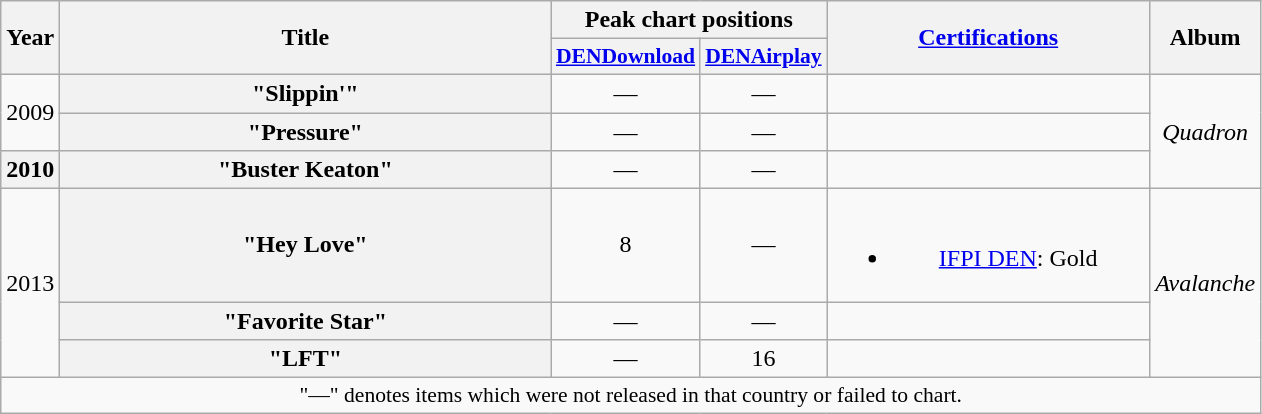<table class="wikitable plainrowheaders" style="text-align:center;">
<tr>
<th rowspan="2" scope="col">Year</th>
<th rowspan="2" scope="col" style="width:20em;">Title</th>
<th colspan="2" scope="col">Peak chart positions</th>
<th rowspan="2" scope="col" style="width:13em;"><a href='#'>Certifications</a></th>
<th rowspan="2" scope="col">Album</th>
</tr>
<tr>
<th scope="col" style="width:5em;font-size:90%;"><a href='#'>DENDownload</a></th>
<th scope="col" style="width:5em;font-size:90%;"><a href='#'>DENAirplay</a></th>
</tr>
<tr>
<td rowspan="2">2009</td>
<th scope="row">"Slippin'"</th>
<td>—</td>
<td>—</td>
<td></td>
<td rowspan="3" style="text-align:center;"><em>Quadron</em></td>
</tr>
<tr>
<th scope="row">"Pressure"</th>
<td>—</td>
<td>—</td>
<td></td>
</tr>
<tr>
<th scope="row">2010</th>
<th scope="row">"Buster Keaton"</th>
<td>—</td>
<td>—</td>
<td></td>
</tr>
<tr>
<td rowspan="3">2013</td>
<th scope="row">"Hey Love"</th>
<td>8</td>
<td>—</td>
<td><br><ul><li><a href='#'>IFPI DEN</a>: Gold</li></ul></td>
<td rowspan="3" style="text-align:center;"><em>Avalanche</em></td>
</tr>
<tr>
<th scope="row">"Favorite Star"</th>
<td>—</td>
<td>—</td>
<td></td>
</tr>
<tr>
<th scope="row">"LFT"</th>
<td>—</td>
<td>16</td>
<td></td>
</tr>
<tr>
<td colspan="6" style="font-size:90%;">"—" denotes items which were not released in that country or failed to chart.</td>
</tr>
</table>
